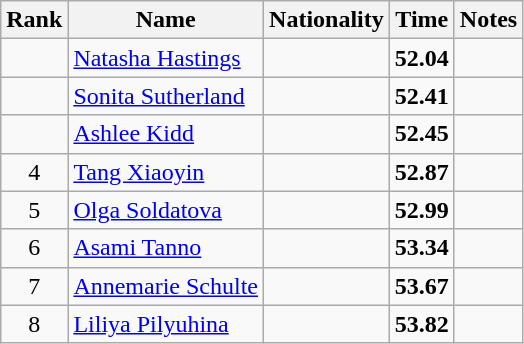<table class="wikitable sortable" style="text-align:center">
<tr>
<th>Rank</th>
<th>Name</th>
<th>Nationality</th>
<th>Time</th>
<th>Notes</th>
</tr>
<tr>
<td></td>
<td align=left><a href='#'>Natasha Hastings</a></td>
<td align=left></td>
<td><strong>52.04</strong></td>
<td></td>
</tr>
<tr>
<td></td>
<td align=left><a href='#'>Sonita Sutherland</a></td>
<td align=left></td>
<td><strong>52.41</strong></td>
<td></td>
</tr>
<tr>
<td></td>
<td align=left><a href='#'>Ashlee Kidd</a></td>
<td align=left></td>
<td><strong>52.45</strong></td>
<td></td>
</tr>
<tr>
<td>4</td>
<td align=left><a href='#'>Tang Xiaoyin</a></td>
<td align=left></td>
<td><strong>52.87</strong></td>
<td></td>
</tr>
<tr>
<td>5</td>
<td align=left><a href='#'>Olga Soldatova</a></td>
<td align=left></td>
<td><strong>52.99</strong></td>
<td></td>
</tr>
<tr>
<td>6</td>
<td align=left><a href='#'>Asami Tanno</a></td>
<td align=left></td>
<td><strong>53.34</strong></td>
<td></td>
</tr>
<tr>
<td>7</td>
<td align=left><a href='#'>Annemarie Schulte</a></td>
<td align=left></td>
<td><strong>53.67</strong></td>
<td></td>
</tr>
<tr>
<td>8</td>
<td align=left><a href='#'>Liliya Pilyuhina</a></td>
<td align=left></td>
<td><strong>53.82</strong></td>
<td></td>
</tr>
</table>
